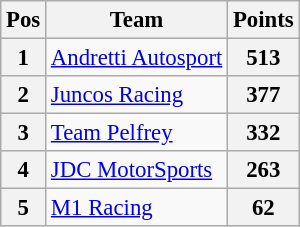<table class="wikitable" style="font-size: 95%;">
<tr>
<th>Pos</th>
<th>Team</th>
<th>Points</th>
</tr>
<tr>
<th>1</th>
<td><a href='#'>Andretti Autosport</a></td>
<th>513</th>
</tr>
<tr>
<th>2</th>
<td><a href='#'>Juncos Racing</a></td>
<th>377</th>
</tr>
<tr>
<th>3</th>
<td><a href='#'>Team Pelfrey</a></td>
<th>332</th>
</tr>
<tr>
<th>4</th>
<td><a href='#'>JDC MotorSports</a></td>
<th>263</th>
</tr>
<tr>
<th>5</th>
<td><a href='#'>M1 Racing</a></td>
<th>62</th>
</tr>
</table>
